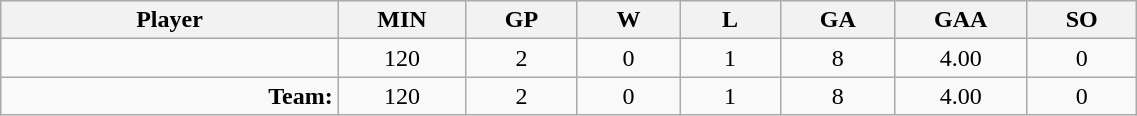<table class="wikitable sortable" width="60%">
<tr>
<th bgcolor="#DDDDFF" width="10%">Player</th>
<th width="3%" bgcolor="#DDDDFF" title="Minutes played">MIN</th>
<th width="3%" bgcolor="#DDDDFF" title="Games played in">GP</th>
<th width="3%" bgcolor="#DDDDFF" title="Wins">W</th>
<th width="3%" bgcolor="#DDDDFF"title="Losses">L</th>
<th width="3%" bgcolor="#DDDDFF" title="Goals against">GA</th>
<th width="3%" bgcolor="#DDDDFF" title="Goals against average">GAA</th>
<th width="3%" bgcolor="#DDDDFF" title="Shut-outs">SO</th>
</tr>
<tr align="center">
<td align="right"></td>
<td>120</td>
<td>2</td>
<td>0</td>
<td>1</td>
<td>8</td>
<td>4.00</td>
<td>0</td>
</tr>
<tr align="center">
<td align="right"><strong>Team:</strong></td>
<td>120</td>
<td>2</td>
<td>0</td>
<td>1</td>
<td>8</td>
<td>4.00</td>
<td>0</td>
</tr>
</table>
